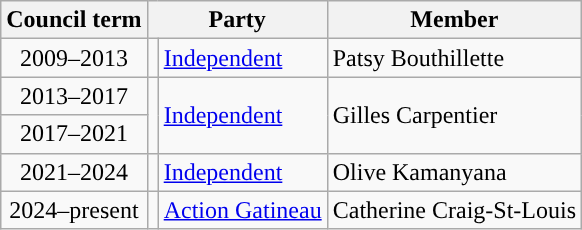<table class="wikitable">
<tr>
<th>Council term</th>
<th colspan="2">Party</th>
<th>Member</th>
</tr>
<tr>
<td align="center">2009–2013</td>
<td style="color:inherit;background-color:"></td>
<td><a href='#'>Independent</a></td>
<td>Patsy Bouthillette</td>
</tr>
<tr>
<td align="center">2013–2017</td>
<td rowspan="2" style="color:inherit;background-color:"></td>
<td rowspan="2"><a href='#'>Independent</a></td>
<td rowspan="2">Gilles Carpentier</td>
</tr>
<tr>
<td align="center">2017–2021</td>
</tr>
<tr>
<td align="center">2021–2024</td>
<td style="color:inherit;background-color:"></td>
<td><a href='#'>Independent</a></td>
<td>Olive Kamanyana</td>
</tr>
<tr>
<td align="center">2024–present</td>
<td style="color:inherit;background-color:"></td>
<td><a href='#'>Action Gatineau</a></td>
<td>Catherine Craig-St-Louis</td>
</tr>
</table>
